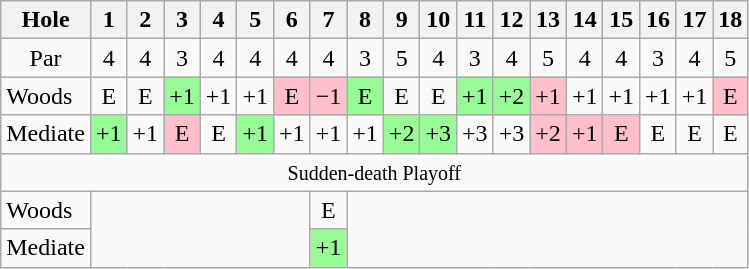<table class="wikitable" style="text-align:center">
<tr>
<th>Hole</th>
<th>1</th>
<th>2</th>
<th>3</th>
<th>4</th>
<th>5</th>
<th>6</th>
<th>7</th>
<th>8</th>
<th>9</th>
<th>10</th>
<th>11</th>
<th>12</th>
<th>13</th>
<th>14</th>
<th>15</th>
<th>16</th>
<th>17</th>
<th>18</th>
</tr>
<tr>
<td>Par</td>
<td>4</td>
<td>4</td>
<td>3</td>
<td>4</td>
<td>4</td>
<td>4</td>
<td>4</td>
<td>3</td>
<td>5</td>
<td>4</td>
<td>3</td>
<td>4</td>
<td>5</td>
<td>4</td>
<td>4</td>
<td>3</td>
<td>4</td>
<td>5</td>
</tr>
<tr>
<td align=left> Woods</td>
<td>E</td>
<td>E</td>
<td style="background: PaleGreen;">+1</td>
<td>+1</td>
<td>+1</td>
<td style="background: Pink;">E</td>
<td style="background: Pink;">−1</td>
<td style="background: PaleGreen;">E</td>
<td>E</td>
<td>E</td>
<td style="background: PaleGreen;">+1</td>
<td style="background: PaleGreen;">+2</td>
<td style="background: Pink;">+1</td>
<td>+1</td>
<td>+1</td>
<td>+1</td>
<td>+1</td>
<td style="background: Pink;">E</td>
</tr>
<tr>
<td align=left> Mediate</td>
<td style="background: PaleGreen;">+1</td>
<td>+1</td>
<td style="background: Pink;">E</td>
<td>E</td>
<td style="background: PaleGreen;">+1</td>
<td>+1</td>
<td>+1</td>
<td>+1</td>
<td style="background: PaleGreen;">+2</td>
<td style="background: PaleGreen;">+3</td>
<td>+3</td>
<td>+3</td>
<td style="background: Pink;">+2</td>
<td style="background: Pink;">+1</td>
<td style="background: Pink;">E</td>
<td>E</td>
<td>E</td>
<td>E</td>
</tr>
<tr>
<td colspan=19 align=center><small>Sudden-death Playoff</small></td>
</tr>
<tr>
<td align=left> Woods</td>
<td colspan=6 rowspan=2></td>
<td>E</td>
<td rowspan=2 colspan=11></td>
</tr>
<tr>
<td align=left> Mediate</td>
<td style="background: PaleGreen;">+1</td>
</tr>
</table>
